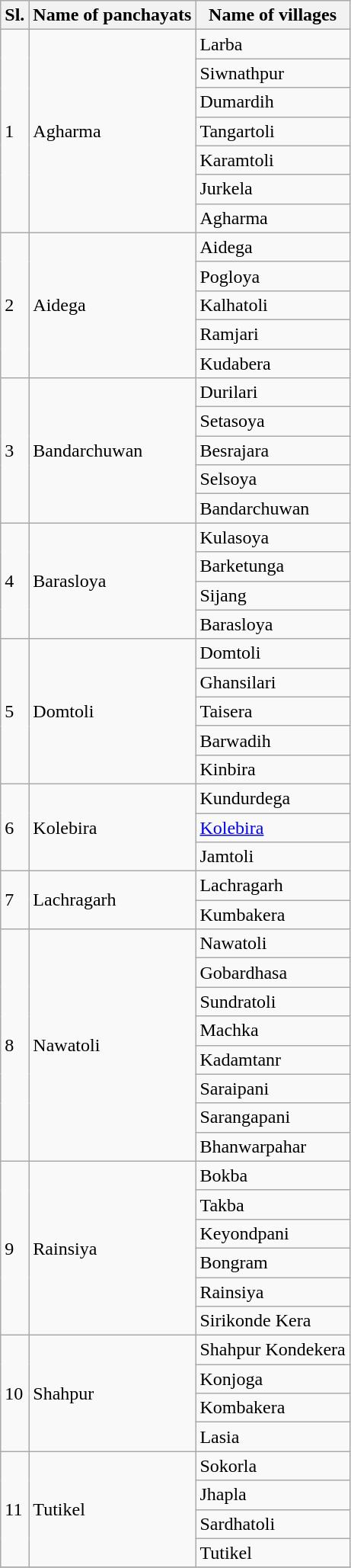<table class="wikitable plainrowheaders sortable">
<tr>
<th scope="col">Sl.</th>
<th scope="col">Name of panchayats</th>
<th scope="col">Name of villages</th>
</tr>
<tr>
<td rowspan="7">1</td>
<td rowspan="7">Agharma</td>
<td>Larba</td>
</tr>
<tr>
<td>Siwnathpur</td>
</tr>
<tr>
<td>Dumardih</td>
</tr>
<tr>
<td>Tangartoli</td>
</tr>
<tr>
<td>Karamtoli</td>
</tr>
<tr>
<td>Jurkela</td>
</tr>
<tr>
<td>Agharma</td>
</tr>
<tr>
<td rowspan="5">2</td>
<td rowspan="5">Aidega</td>
<td>Aidega</td>
</tr>
<tr>
<td>Pogloya</td>
</tr>
<tr>
<td>Kalhatoli</td>
</tr>
<tr>
<td>Ramjari</td>
</tr>
<tr>
<td>Kudabera</td>
</tr>
<tr>
<td rowspan="5">3</td>
<td rowspan="5">Bandarchuwan</td>
<td>Durilari</td>
</tr>
<tr>
<td>Setasoya</td>
</tr>
<tr>
<td>Besrajara</td>
</tr>
<tr>
<td>Selsoya</td>
</tr>
<tr>
<td>Bandarchuwan</td>
</tr>
<tr>
<td rowspan="4">4</td>
<td rowspan="4">Barasloya</td>
<td>Kulasoya</td>
</tr>
<tr>
<td>Barketunga</td>
</tr>
<tr>
<td>Sijang</td>
</tr>
<tr>
<td>Barasloya</td>
</tr>
<tr>
<td rowspan="5">5</td>
<td rowspan="5">Domtoli</td>
<td>Domtoli</td>
</tr>
<tr>
<td>Ghansilari</td>
</tr>
<tr>
<td>Taisera</td>
</tr>
<tr>
<td>Barwadih</td>
</tr>
<tr>
<td>Kinbira</td>
</tr>
<tr>
<td rowspan="3">6</td>
<td rowspan="3">Kolebira</td>
<td>Kundurdega</td>
</tr>
<tr>
<td><a href='#'>Kolebira</a></td>
</tr>
<tr>
<td>Jamtoli</td>
</tr>
<tr>
<td rowspan="2">7</td>
<td rowspan="2">Lachragarh</td>
<td>Lachragarh</td>
</tr>
<tr>
<td>Kumbakera</td>
</tr>
<tr>
<td rowspan="8">8</td>
<td rowspan="8">Nawatoli</td>
<td>Nawatoli</td>
</tr>
<tr>
<td>Gobardhasa</td>
</tr>
<tr>
<td>Sundratoli</td>
</tr>
<tr>
<td>Machka</td>
</tr>
<tr>
<td>Kadamtanr</td>
</tr>
<tr>
<td>Saraipani</td>
</tr>
<tr>
<td>Sarangapani</td>
</tr>
<tr>
<td>Bhanwarpahar</td>
</tr>
<tr>
<td rowspan="6">9</td>
<td rowspan="6">Rainsiya</td>
<td>Bokba</td>
</tr>
<tr>
<td>Takba</td>
</tr>
<tr>
<td>Keyondpani</td>
</tr>
<tr>
<td>Bongram</td>
</tr>
<tr>
<td>Rainsiya</td>
</tr>
<tr>
<td>Sirikonde Kera</td>
</tr>
<tr>
<td rowspan="4">10</td>
<td rowspan="4">Shahpur</td>
<td>Shahpur Kondekera</td>
</tr>
<tr>
<td>Konjoga</td>
</tr>
<tr>
<td>Kombakera</td>
</tr>
<tr>
<td>Lasia</td>
</tr>
<tr>
<td rowspan="4">11</td>
<td rowspan="4">Tutikel</td>
<td>Sokorla</td>
</tr>
<tr>
<td>Jhapla</td>
</tr>
<tr>
<td>Sardhatoli</td>
</tr>
<tr>
<td>Tutikel</td>
</tr>
<tr>
</tr>
</table>
